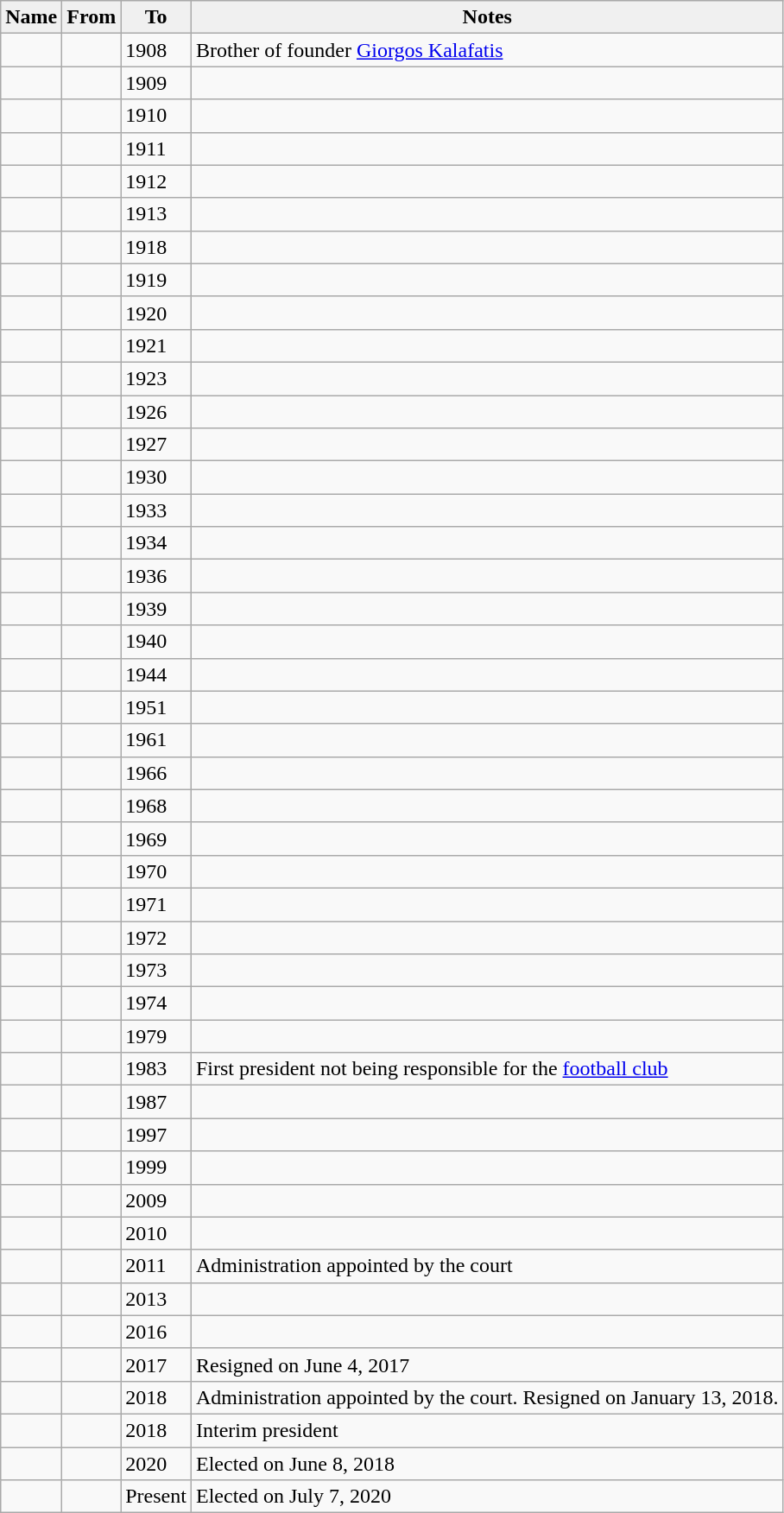<table class="wikitable sortable">
<tr style="text-align:center; background:#f0f0f0;">
<td><strong>Name</strong></td>
<td><strong>From</strong></td>
<td><strong>To</strong></td>
<td><strong>Notes</strong></td>
</tr>
<tr>
<td></td>
<td></td>
<td>1908</td>
<td>Brother of founder <a href='#'>Giorgos Kalafatis</a></td>
</tr>
<tr>
<td></td>
<td></td>
<td>1909</td>
<td></td>
</tr>
<tr>
<td></td>
<td></td>
<td>1910</td>
<td></td>
</tr>
<tr>
<td></td>
<td></td>
<td>1911</td>
<td></td>
</tr>
<tr>
<td></td>
<td></td>
<td>1912</td>
<td></td>
</tr>
<tr>
<td></td>
<td></td>
<td>1913</td>
<td></td>
</tr>
<tr>
<td></td>
<td></td>
<td>1918</td>
<td></td>
</tr>
<tr>
<td></td>
<td></td>
<td>1919</td>
<td></td>
</tr>
<tr>
<td></td>
<td></td>
<td>1920</td>
<td></td>
</tr>
<tr>
<td></td>
<td></td>
<td>1921</td>
<td></td>
</tr>
<tr>
<td></td>
<td></td>
<td>1923</td>
<td></td>
</tr>
<tr>
<td></td>
<td></td>
<td>1926</td>
<td></td>
</tr>
<tr>
<td></td>
<td></td>
<td>1927</td>
<td></td>
</tr>
<tr>
<td></td>
<td></td>
<td>1930</td>
<td></td>
</tr>
<tr>
<td></td>
<td></td>
<td>1933</td>
<td></td>
</tr>
<tr>
<td></td>
<td></td>
<td>1934</td>
<td></td>
</tr>
<tr>
<td></td>
<td></td>
<td>1936</td>
<td></td>
</tr>
<tr>
<td></td>
<td></td>
<td>1939</td>
<td></td>
</tr>
<tr>
<td></td>
<td></td>
<td>1940</td>
<td></td>
</tr>
<tr>
<td></td>
<td></td>
<td>1944</td>
<td></td>
</tr>
<tr>
<td></td>
<td></td>
<td>1951</td>
<td></td>
</tr>
<tr>
<td></td>
<td></td>
<td>1961</td>
<td></td>
</tr>
<tr>
<td></td>
<td></td>
<td>1966</td>
<td></td>
</tr>
<tr>
<td></td>
<td></td>
<td>1968</td>
<td></td>
</tr>
<tr>
<td></td>
<td></td>
<td>1969</td>
<td></td>
</tr>
<tr>
<td></td>
<td></td>
<td>1970</td>
<td></td>
</tr>
<tr>
<td></td>
<td></td>
<td>1971</td>
<td></td>
</tr>
<tr>
<td></td>
<td></td>
<td>1972</td>
<td></td>
</tr>
<tr>
<td></td>
<td></td>
<td>1973</td>
<td></td>
</tr>
<tr>
<td></td>
<td></td>
<td>1974</td>
<td></td>
</tr>
<tr>
<td></td>
<td></td>
<td>1979</td>
<td></td>
</tr>
<tr>
<td></td>
<td></td>
<td>1983</td>
<td>First president not being responsible for the <a href='#'>football club</a></td>
</tr>
<tr>
<td></td>
<td></td>
<td>1987</td>
<td></td>
</tr>
<tr>
<td></td>
<td></td>
<td>1997</td>
<td></td>
</tr>
<tr>
<td></td>
<td></td>
<td>1999</td>
<td></td>
</tr>
<tr>
<td></td>
<td></td>
<td>2009</td>
<td></td>
</tr>
<tr>
<td></td>
<td></td>
<td>2010</td>
<td></td>
</tr>
<tr>
<td></td>
<td></td>
<td>2011</td>
<td>Administration appointed by the court</td>
</tr>
<tr>
<td></td>
<td></td>
<td>2013</td>
<td></td>
</tr>
<tr>
<td></td>
<td></td>
<td>2016</td>
<td></td>
</tr>
<tr>
<td></td>
<td></td>
<td>2017</td>
<td>Resigned on June 4, 2017</td>
</tr>
<tr>
<td></td>
<td></td>
<td>2018</td>
<td>Administration appointed by the court. Resigned on January 13, 2018.</td>
</tr>
<tr>
<td></td>
<td></td>
<td>2018</td>
<td>Interim president</td>
</tr>
<tr>
<td></td>
<td></td>
<td>2020</td>
<td>Elected on June 8, 2018</td>
</tr>
<tr>
<td></td>
<td></td>
<td>Present</td>
<td>Elected on July 7, 2020</td>
</tr>
</table>
